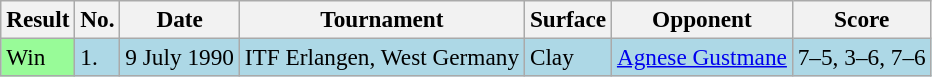<table class="sortable wikitable" style=font-size:97%>
<tr>
<th>Result</th>
<th>No.</th>
<th>Date</th>
<th>Tournament</th>
<th>Surface</th>
<th>Opponent</th>
<th class="unsortable">Score</th>
</tr>
<tr style="background:lightblue;">
<td style="background:#98fb98;">Win</td>
<td>1.</td>
<td>9 July 1990</td>
<td>ITF Erlangen, West Germany</td>
<td>Clay</td>
<td> <a href='#'>Agnese Gustmane</a></td>
<td>7–5, 3–6, 7–6</td>
</tr>
</table>
